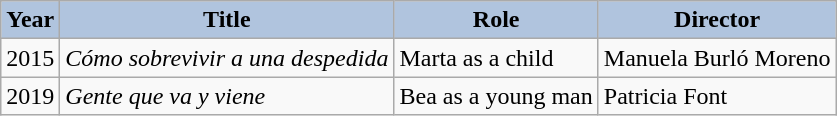<table class="wikitable">
<tr>
<th style="background: #B0C4DE;">Year</th>
<th style="background: #B0C4DE;">Title</th>
<th style="background: #B0C4DE;">Role</th>
<th style="background: #B0C4DE;">Director</th>
</tr>
<tr>
<td>2015</td>
<td><em>Cómo sobrevivir a una despedida</em></td>
<td>Marta as a child</td>
<td>Manuela Burló Moreno</td>
</tr>
<tr>
<td>2019</td>
<td><em>Gente que va y viene</em></td>
<td>Bea as a young man</td>
<td>Patricia Font</td>
</tr>
</table>
